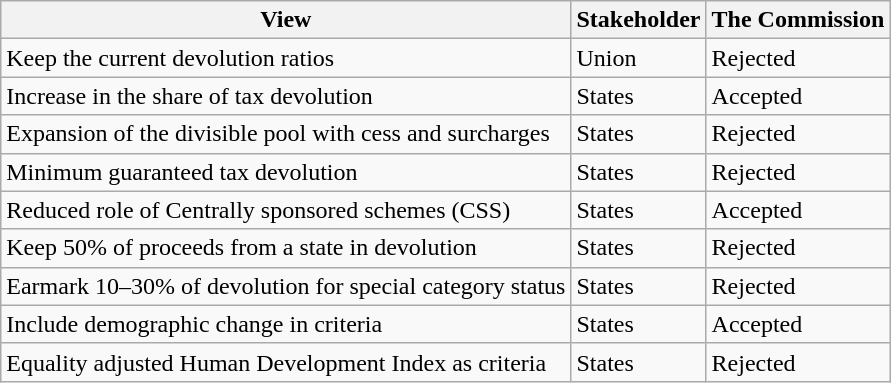<table class="wikitable">
<tr>
<th>View</th>
<th>Stakeholder</th>
<th>The Commission</th>
</tr>
<tr>
<td>Keep the current devolution ratios</td>
<td>Union</td>
<td>Rejected</td>
</tr>
<tr>
<td>Increase in the share of tax devolution</td>
<td>States</td>
<td>Accepted</td>
</tr>
<tr>
<td>Expansion of the divisible pool with cess and surcharges</td>
<td>States</td>
<td>Rejected</td>
</tr>
<tr>
<td>Minimum guaranteed tax devolution</td>
<td>States</td>
<td>Rejected</td>
</tr>
<tr>
<td>Reduced role of Centrally sponsored schemes (CSS)</td>
<td>States</td>
<td>Accepted</td>
</tr>
<tr>
<td>Keep 50% of proceeds from a state in devolution</td>
<td>States</td>
<td>Rejected</td>
</tr>
<tr>
<td>Earmark 10–30% of devolution for special category status</td>
<td>States</td>
<td>Rejected</td>
</tr>
<tr>
<td>Include demographic change in criteria</td>
<td>States</td>
<td>Accepted</td>
</tr>
<tr>
<td>Equality adjusted Human Development Index as criteria</td>
<td>States</td>
<td>Rejected</td>
</tr>
</table>
